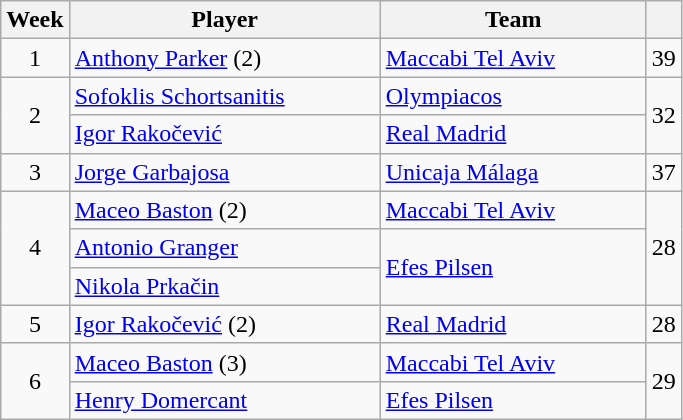<table class="wikitable sortable" style="text-align: center;">
<tr>
<th>Week</th>
<th style="width:200px;">Player</th>
<th style="width:170px;">Team</th>
<th></th>
</tr>
<tr>
<td>1</td>
<td align="left"> <a href='#'>Anthony Parker</a> (2)</td>
<td align="left"> <a href='#'>Maccabi Tel Aviv</a></td>
<td>39</td>
</tr>
<tr>
<td rowspan=2>2</td>
<td align="left"> <a href='#'>Sofoklis Schortsanitis</a></td>
<td align="left"> <a href='#'>Olympiacos</a></td>
<td rowspan=2>32</td>
</tr>
<tr>
<td align="left"> <a href='#'>Igor Rakočević</a></td>
<td align="left"> <a href='#'>Real Madrid</a></td>
</tr>
<tr>
<td>3</td>
<td align="left"> <a href='#'>Jorge Garbajosa</a></td>
<td align="left"> <a href='#'>Unicaja Málaga</a></td>
<td>37</td>
</tr>
<tr>
<td rowspan=3>4</td>
<td align="left"> <a href='#'>Maceo Baston</a> (2)</td>
<td align="left"> <a href='#'>Maccabi Tel Aviv</a></td>
<td rowspan=3>28</td>
</tr>
<tr>
<td align="left"> <a href='#'>Antonio Granger</a></td>
<td align="left" rowspan=2> <a href='#'>Efes Pilsen</a></td>
</tr>
<tr>
<td align="left"> <a href='#'>Nikola Prkačin</a></td>
</tr>
<tr>
<td>5</td>
<td align="left"> <a href='#'>Igor Rakočević</a> (2)</td>
<td align="left"> <a href='#'>Real Madrid</a></td>
<td>28</td>
</tr>
<tr>
<td rowspan=2>6</td>
<td align="left"> <a href='#'>Maceo Baston</a> (3)</td>
<td align="left"> <a href='#'>Maccabi Tel Aviv</a></td>
<td rowspan=2>29</td>
</tr>
<tr>
<td align="left"> <a href='#'>Henry Domercant</a></td>
<td align="left"> <a href='#'>Efes Pilsen</a></td>
</tr>
</table>
